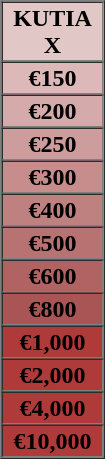<table border=1 cellspacing=0 cellpadding =1 width=70px|->
<tr>
<td bgcolor="#E2C7C7" align=center><span><strong>KUTIA X</strong></span></td>
</tr>
<tr>
<td bgcolor="#DCB8B8" align=center><span><strong>€150</strong></span></td>
</tr>
<tr>
<td bgcolor="#D5AAAA" align=center><span><strong>€200</strong></span></td>
</tr>
<tr>
<td bgcolor="#CD9C9C" align=center><span><strong>€250</strong></span></td>
</tr>
<tr>
<td bgcolor="#C78D8D" align=center><span><strong>€300</strong></span></td>
</tr>
<tr>
<td bgcolor="#BF8080" align=center><span><strong>€400</strong></span></td>
</tr>
<tr>
<td bgcolor="#B87272" align=center><span><strong>€500</strong></span></td>
</tr>
<tr>
<td bgcolor="#B16363" align=center><span><strong>€600</strong></span></td>
</tr>
<tr>
<td bgcolor="#AA5555" align=center><span><strong>€800</strong></span></td>
</tr>
<tr>
<td bgcolor="#AF3A3A" align=center><span><strong>€1,000</strong></span></td>
</tr>
<tr>
<td bgcolor="#AF3A3A" align=center><span><strong>€2,000</strong></span></td>
</tr>
<tr>
<td bgcolor="#AF3A3A" align=center><span><strong>€4,000</strong></span></td>
</tr>
<tr>
<td bgcolor="#AF3A3A" align=center><span><strong>€10,000</strong></span></td>
</tr>
</table>
